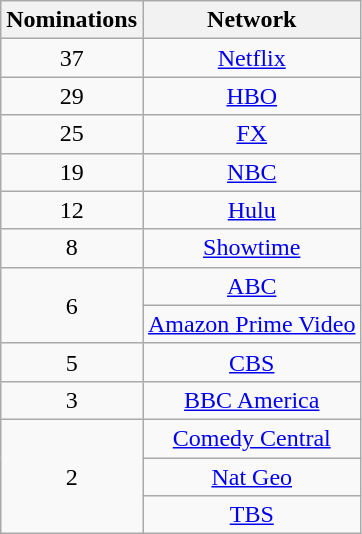<table class="wikitable floatright" style="text-align: center;">
<tr>
<th scope="col" style="width:55px;">Nominations</th>
<th scope="col" style="text-align:center;">Network</th>
</tr>
<tr>
<td>37</td>
<td><a href='#'>Netflix</a></td>
</tr>
<tr>
<td>29</td>
<td><a href='#'>HBO</a></td>
</tr>
<tr>
<td>25</td>
<td><a href='#'>FX</a></td>
</tr>
<tr>
<td>19</td>
<td><a href='#'>NBC</a></td>
</tr>
<tr>
<td>12</td>
<td><a href='#'>Hulu</a></td>
</tr>
<tr>
<td>8</td>
<td><a href='#'>Showtime</a></td>
</tr>
<tr>
<td rowspan=2>6</td>
<td><a href='#'>ABC</a></td>
</tr>
<tr>
<td><a href='#'>Amazon Prime Video</a></td>
</tr>
<tr>
<td>5</td>
<td><a href='#'>CBS</a></td>
</tr>
<tr>
<td>3</td>
<td><a href='#'>BBC America</a></td>
</tr>
<tr>
<td rowspan=3>2</td>
<td><a href='#'>Comedy Central</a></td>
</tr>
<tr>
<td><a href='#'>Nat Geo</a></td>
</tr>
<tr>
<td><a href='#'>TBS</a></td>
</tr>
</table>
